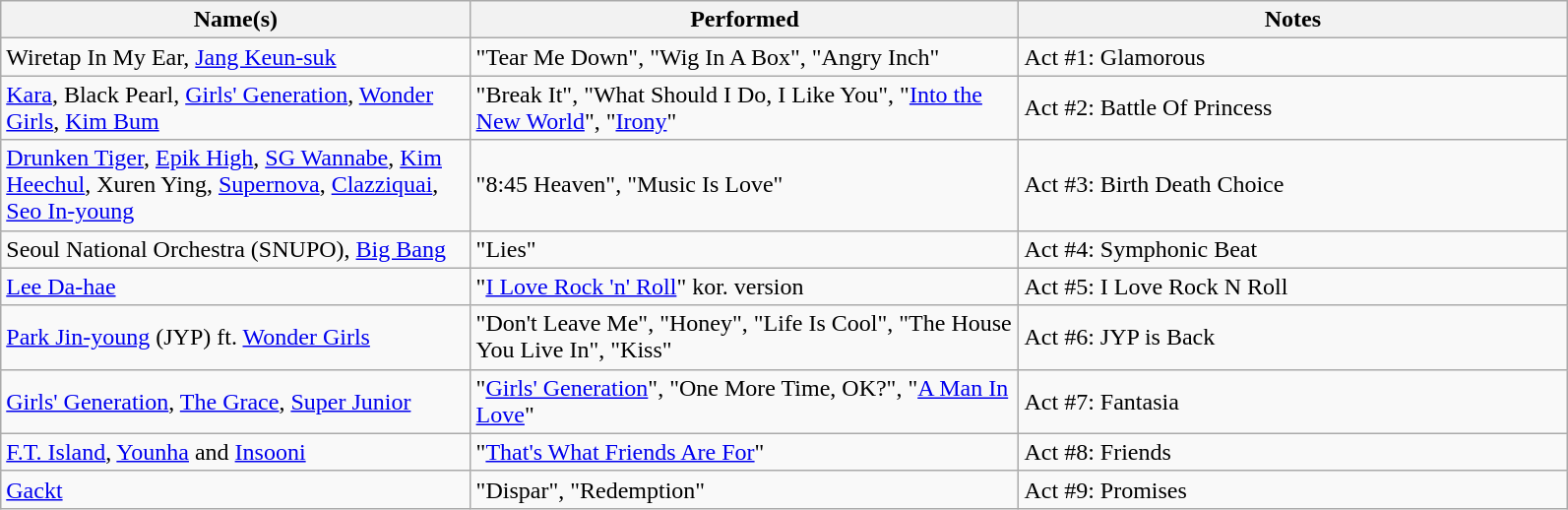<table class="wikitable sortable" style="width:84%;">
<tr>
<th width=30%>Name(s)</th>
<th width=35%>Performed</th>
<th width=35%>Notes</th>
</tr>
<tr>
<td>Wiretap In My Ear, <a href='#'>Jang Keun-suk</a></td>
<td>"Tear Me Down", "Wig In A Box", "Angry Inch"</td>
<td>Act #1: Glamorous</td>
</tr>
<tr>
<td><a href='#'>Kara</a>, Black Pearl, <a href='#'>Girls' Generation</a>, <a href='#'>Wonder Girls</a>, <a href='#'>Kim Bum</a></td>
<td>"Break It", "What Should I Do, I Like You", "<a href='#'>Into the New World</a>", "<a href='#'>Irony</a>"</td>
<td>Act #2: Battle Of Princess</td>
</tr>
<tr>
<td><a href='#'>Drunken Tiger</a>, <a href='#'>Epik High</a>, <a href='#'>SG Wannabe</a>, <a href='#'>Kim Heechul</a>, Xuren Ying, <a href='#'>Supernova</a>, <a href='#'>Clazziquai</a>, <a href='#'>Seo In-young</a></td>
<td>"8:45 Heaven", "Music Is Love"</td>
<td>Act #3: Birth Death Choice</td>
</tr>
<tr>
<td>Seoul National Orchestra (SNUPO), <a href='#'>Big Bang</a></td>
<td>"Lies"</td>
<td>Act #4: Symphonic Beat</td>
</tr>
<tr>
<td><a href='#'>Lee Da-hae</a></td>
<td>"<a href='#'>I Love Rock 'n' Roll</a>" kor. version</td>
<td>Act #5: I Love Rock N Roll</td>
</tr>
<tr>
<td><a href='#'>Park Jin-young</a> (JYP) ft. <a href='#'>Wonder Girls</a></td>
<td>"Don't Leave Me", "Honey", "Life Is Cool", "The House You Live In", "Kiss"</td>
<td>Act #6: JYP is Back</td>
</tr>
<tr>
<td><a href='#'>Girls' Generation</a>, <a href='#'>The Grace</a>, <a href='#'>Super Junior</a></td>
<td>"<a href='#'>Girls' Generation</a>", "One More Time, OK?", "<a href='#'>A Man In Love</a>"</td>
<td>Act #7: Fantasia</td>
</tr>
<tr>
<td><a href='#'>F.T. Island</a>, <a href='#'>Younha</a> and <a href='#'>Insooni</a></td>
<td>"<a href='#'>That's What Friends Are For</a>"</td>
<td>Act #8: Friends</td>
</tr>
<tr>
<td><a href='#'>Gackt</a></td>
<td>"Dispar", "Redemption"</td>
<td>Act #9: Promises</td>
</tr>
</table>
